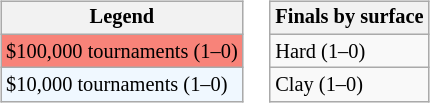<table>
<tr valign=top>
<td><br><table class="wikitable" style="font-size:85%;">
<tr>
<th>Legend</th>
</tr>
<tr style="background:#f88379;">
<td>$100,000 tournaments (1–0)</td>
</tr>
<tr style="background:#f0f8ff;">
<td>$10,000 tournaments (1–0)</td>
</tr>
</table>
</td>
<td><br><table class="wikitable" style="font-size:85%;">
<tr>
<th>Finals by surface</th>
</tr>
<tr>
<td>Hard (1–0)</td>
</tr>
<tr>
<td>Clay (1–0)</td>
</tr>
</table>
</td>
</tr>
</table>
